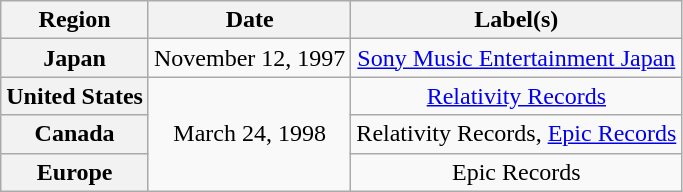<table class="wikitable sortable plainrowheaders" style="text-align:center">
<tr>
<th scope="col">Region</th>
<th scope="col">Date</th>
<th scope="col">Label(s)</th>
</tr>
<tr>
<th rowspan="2" scope="row">Japan</th>
<td>November 12, 1997</td>
<td rowspan="2"><a href='#'>Sony Music Entertainment Japan</a></td>
</tr>
<tr>
<td rowspan="4">March 24, 1998</td>
</tr>
<tr>
<th scope="row">United States</th>
<td><a href='#'>Relativity Records</a></td>
</tr>
<tr>
<th scope="row">Canada</th>
<td>Relativity Records, <a href='#'>Epic Records</a></td>
</tr>
<tr>
<th scope="row">Europe</th>
<td>Epic Records</td>
</tr>
</table>
